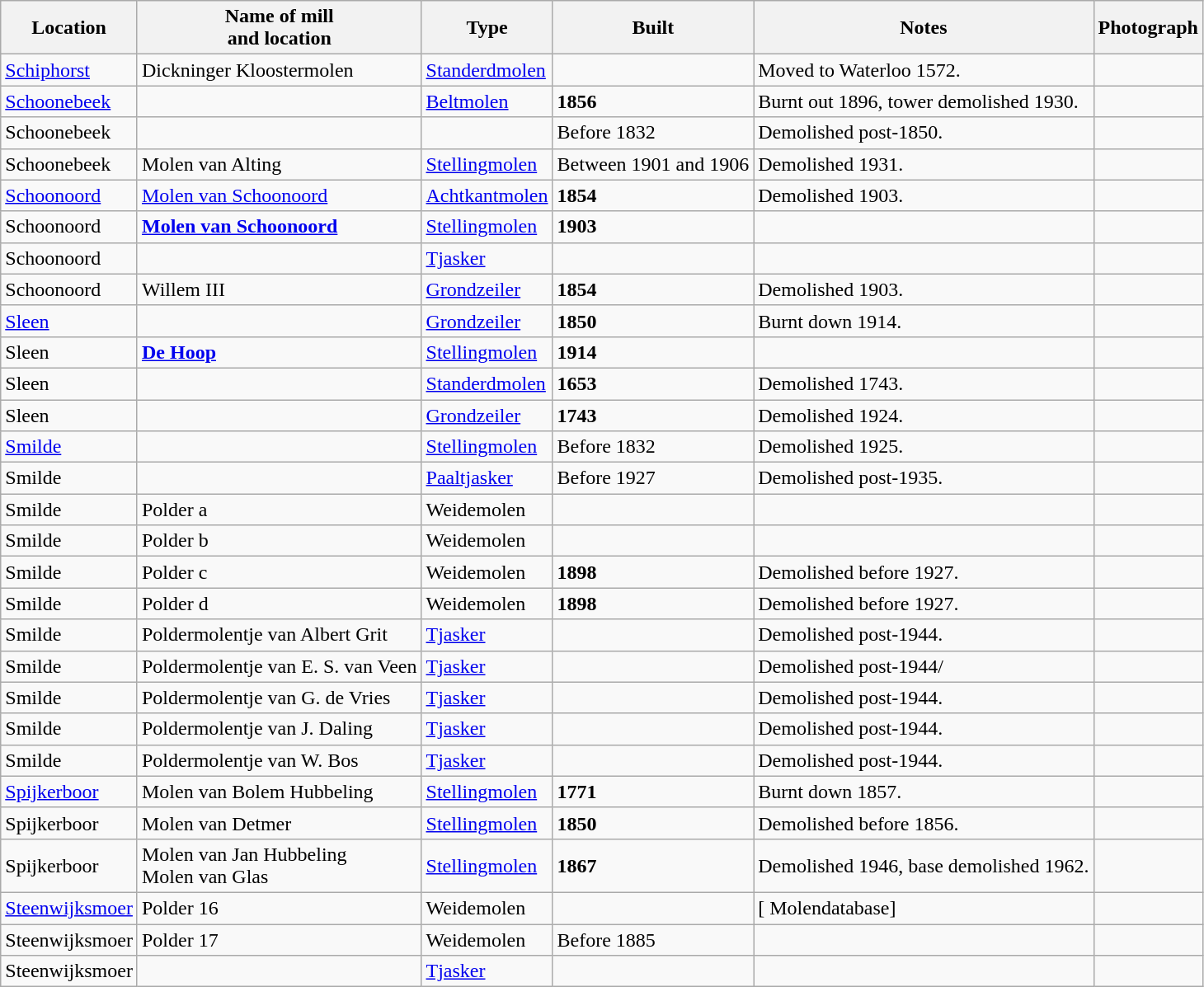<table class="wikitable">
<tr>
<th>Location</th>
<th>Name of mill<br>and location</th>
<th>Type</th>
<th>Built</th>
<th>Notes</th>
<th>Photograph</th>
</tr>
<tr>
<td><a href='#'>Schiphorst</a></td>
<td>Dickninger Kloostermolen<br></td>
<td><a href='#'>Standerdmolen</a></td>
<td></td>
<td>Moved to Waterloo 1572.</td>
<td></td>
</tr>
<tr>
<td><a href='#'>Schoonebeek</a></td>
<td></td>
<td><a href='#'>Beltmolen</a></td>
<td><strong>1856</strong></td>
<td>Burnt out 1896, tower demolished 1930.</td>
<td></td>
</tr>
<tr>
<td>Schoonebeek</td>
<td></td>
<td></td>
<td>Before 1832</td>
<td>Demolished post-1850.</td>
<td></td>
</tr>
<tr>
<td>Schoonebeek</td>
<td>Molen van Alting<br></td>
<td><a href='#'>Stellingmolen</a></td>
<td>Between 1901 and 1906</td>
<td>Demolished 1931.</td>
<td></td>
</tr>
<tr>
<td><a href='#'>Schoonoord</a></td>
<td><a href='#'>Molen van Schoonoord</a><br></td>
<td><a href='#'>Achtkantmolen</a></td>
<td><strong>1854</strong></td>
<td>Demolished 1903.</td>
<td></td>
</tr>
<tr>
<td>Schoonoord</td>
<td><strong><a href='#'>Molen van Schoonoord</a></strong><br></td>
<td><a href='#'>Stellingmolen</a></td>
<td><strong>1903</strong></td>
<td></td>
<td></td>
</tr>
<tr>
<td>Schoonoord</td>
<td></td>
<td><a href='#'>Tjasker</a></td>
<td></td>
<td> </td>
<td></td>
</tr>
<tr>
<td>Schoonoord</td>
<td>Willem III<br></td>
<td><a href='#'>Grondzeiler</a></td>
<td><strong>1854</strong></td>
<td>Demolished 1903.</td>
<td></td>
</tr>
<tr>
<td><a href='#'>Sleen</a></td>
<td></td>
<td><a href='#'>Grondzeiler</a></td>
<td><strong>1850</strong></td>
<td>Burnt down 1914.</td>
<td></td>
</tr>
<tr>
<td>Sleen</td>
<td><strong><a href='#'>De Hoop</a></strong><br></td>
<td><a href='#'>Stellingmolen</a></td>
<td><strong>1914</strong></td>
<td></td>
<td></td>
</tr>
<tr>
<td>Sleen</td>
<td></td>
<td><a href='#'>Standerdmolen</a></td>
<td><strong>1653</strong></td>
<td>Demolished 1743.</td>
<td></td>
</tr>
<tr>
<td>Sleen</td>
<td></td>
<td><a href='#'>Grondzeiler</a></td>
<td><strong>1743</strong></td>
<td>Demolished 1924.</td>
<td></td>
</tr>
<tr>
<td><a href='#'>Smilde</a></td>
<td></td>
<td><a href='#'>Stellingmolen</a></td>
<td>Before 1832</td>
<td>Demolished 1925.</td>
<td></td>
</tr>
<tr>
<td>Smilde</td>
<td></td>
<td><a href='#'>Paaltjasker</a></td>
<td>Before 1927</td>
<td>Demolished post-1935.</td>
<td></td>
</tr>
<tr>
<td>Smilde</td>
<td>Polder a<br></td>
<td>Weidemolen</td>
<td></td>
<td><br></td>
</tr>
<tr>
<td>Smilde</td>
<td>Polder b<br></td>
<td>Weidemolen</td>
<td></td>
<td></td>
<td></td>
</tr>
<tr>
<td>Smilde</td>
<td>Polder c<br></td>
<td>Weidemolen</td>
<td><strong>1898</strong></td>
<td>Demolished before 1927.</td>
<td></td>
</tr>
<tr>
<td>Smilde</td>
<td>Polder d<br></td>
<td>Weidemolen</td>
<td><strong>1898</strong></td>
<td>Demolished before 1927.</td>
<td></td>
</tr>
<tr>
<td>Smilde</td>
<td>Poldermolentje van Albert Grit<br></td>
<td><a href='#'>Tjasker</a></td>
<td></td>
<td>Demolished post-1944.</td>
<td></td>
</tr>
<tr>
<td>Smilde</td>
<td>Poldermolentje van E. S. van Veen</td>
<td><a href='#'>Tjasker</a></td>
<td></td>
<td>Demolished post-1944/</td>
<td></td>
</tr>
<tr>
<td>Smilde</td>
<td>Poldermolentje van G. de Vries</td>
<td><a href='#'>Tjasker</a></td>
<td></td>
<td>Demolished post-1944.</td>
<td></td>
</tr>
<tr>
<td>Smilde</td>
<td>Poldermolentje van J. Daling</td>
<td><a href='#'>Tjasker</a></td>
<td></td>
<td>Demolished post-1944.</td>
<td></td>
</tr>
<tr>
<td>Smilde</td>
<td>Poldermolentje van W. Bos<br></td>
<td><a href='#'>Tjasker</a></td>
<td></td>
<td>Demolished post-1944.</td>
<td></td>
</tr>
<tr>
<td><a href='#'>Spijkerboor</a></td>
<td>Molen van Bolem Hubbeling<br></td>
<td><a href='#'>Stellingmolen</a></td>
<td><strong>1771</strong></td>
<td>Burnt down 1857.</td>
<td></td>
</tr>
<tr>
<td>Spijkerboor</td>
<td>Molen van Detmer<br></td>
<td><a href='#'>Stellingmolen</a></td>
<td><strong>1850</strong></td>
<td>Demolished before 1856.</td>
<td></td>
</tr>
<tr>
<td>Spijkerboor</td>
<td>Molen van Jan Hubbeling<br>Molen van Glas<br></td>
<td><a href='#'>Stellingmolen</a></td>
<td><strong>1867</strong></td>
<td>Demolished 1946, base demolished 1962.</td>
<td></td>
</tr>
<tr>
<td><a href='#'>Steenwijksmoer</a></td>
<td>Polder 16<br></td>
<td>Weidemolen</td>
<td></td>
<td>[ Molendatabase] </td>
<td></td>
</tr>
<tr>
<td>Steenwijksmoer</td>
<td>Polder 17<br></td>
<td>Weidemolen</td>
<td>Before 1885</td>
<td></td>
<td></td>
</tr>
<tr>
<td>Steenwijksmoer</td>
<td></td>
<td><a href='#'>Tjasker</a></td>
<td></td>
<td></td>
<td></td>
</tr>
</table>
